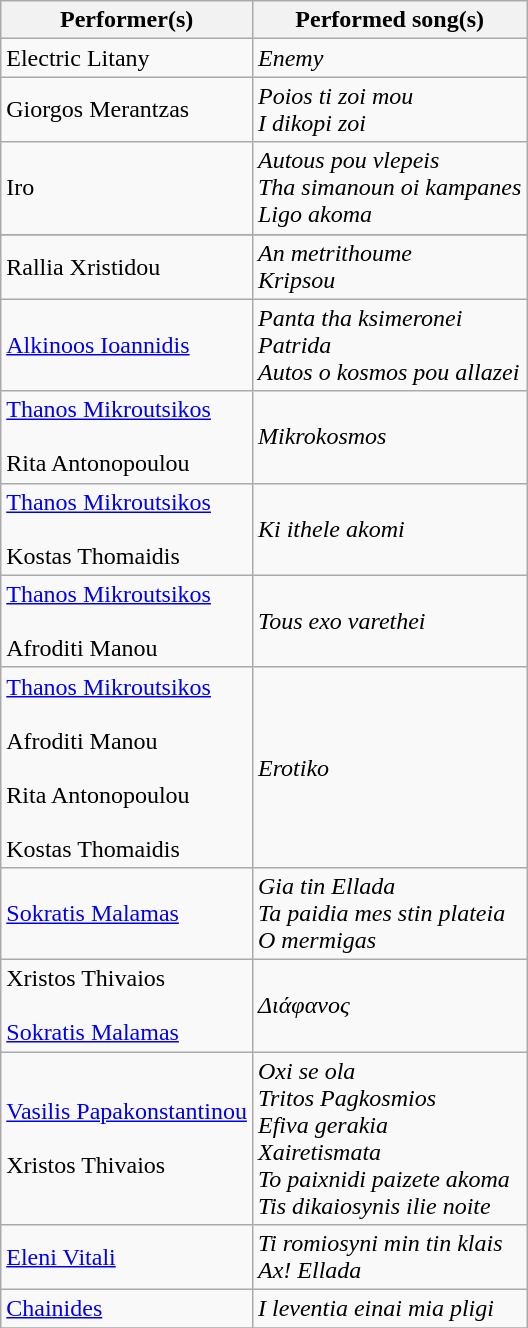<table class="wikitable">
<tr>
<th>Performer(s)</th>
<th>Performed song(s)</th>
</tr>
<tr>
<td>Electric Litany</td>
<td><em>Enemy</em></td>
</tr>
<tr>
<td>Giorgos Merantzas</td>
<td><em>Poios ti zoi mou</em><br> <em>I dikopi zoi</em></td>
</tr>
<tr>
<td>Iro</td>
<td><em>Autous pou vlepeis</em><br> <em>Tha simanoun oi kampanes</em><br> <em>Ligo akoma</em></td>
</tr>
<tr>
</tr>
<tr>
<td>Rallia Xristidou</td>
<td><em>An metrithoume</em><br> <em>Kripsou</em></td>
</tr>
<tr>
<td><a href='#'>Alkinoos Ioannidis</a></td>
<td><em>Panta tha ksimeronei</em><br><em>Patrida</em><br><em>Autos o kosmos pou allazei</em></td>
</tr>
<tr>
<td><a href='#'>Thanos Mikroutsikos</a><br><br>Rita Antonopoulou</td>
<td><em>Mikrokosmos</em></td>
</tr>
<tr>
<td><a href='#'>Thanos Mikroutsikos</a><br><br>Kostas Thomaidis</td>
<td><em>Ki ithele akomi</em></td>
</tr>
<tr>
<td><a href='#'>Thanos Mikroutsikos</a><br><br>Afroditi Manou</td>
<td><em>Tous exo varethei</em></td>
</tr>
<tr>
<td><a href='#'>Thanos Mikroutsikos</a><br><br>Afroditi Manou<br><br>Rita Antonopoulou<br><br>Kostas Thomaidis</td>
<td><em>Erotiko</em></td>
</tr>
<tr>
<td><a href='#'>Sokratis Malamas</a></td>
<td><em>Gia tin Ellada</em><br><em>Ta paidia mes stin plateia</em><br> <em>O mermigas</em></td>
</tr>
<tr>
<td>Xristos Thivaios<br><br><a href='#'>Sokratis Malamas</a></td>
<td><em>Διάφανος</em></td>
</tr>
<tr>
<td><a href='#'>Vasilis Papakonstantinou</a><br><br>Xristos Thivaios</td>
<td><em>Oxi se ola</em><br><em>Tritos Pagkosmios</em><br><em>Efiva gerakia</em><br><em>Xairetismata</em><br><em>To paixnidi paizete akoma</em><br><em>Tis dikaiosynis ilie noite</em></td>
</tr>
<tr>
<td><a href='#'>Eleni Vitali</a></td>
<td><em>Ti romiosyni min tin klais</em><br><em>Ax! Ellada</em></td>
</tr>
<tr>
<td><a href='#'>Chainides</a></td>
<td><em>I leventia einai mia pligi</em></td>
</tr>
<tr>
</tr>
</table>
